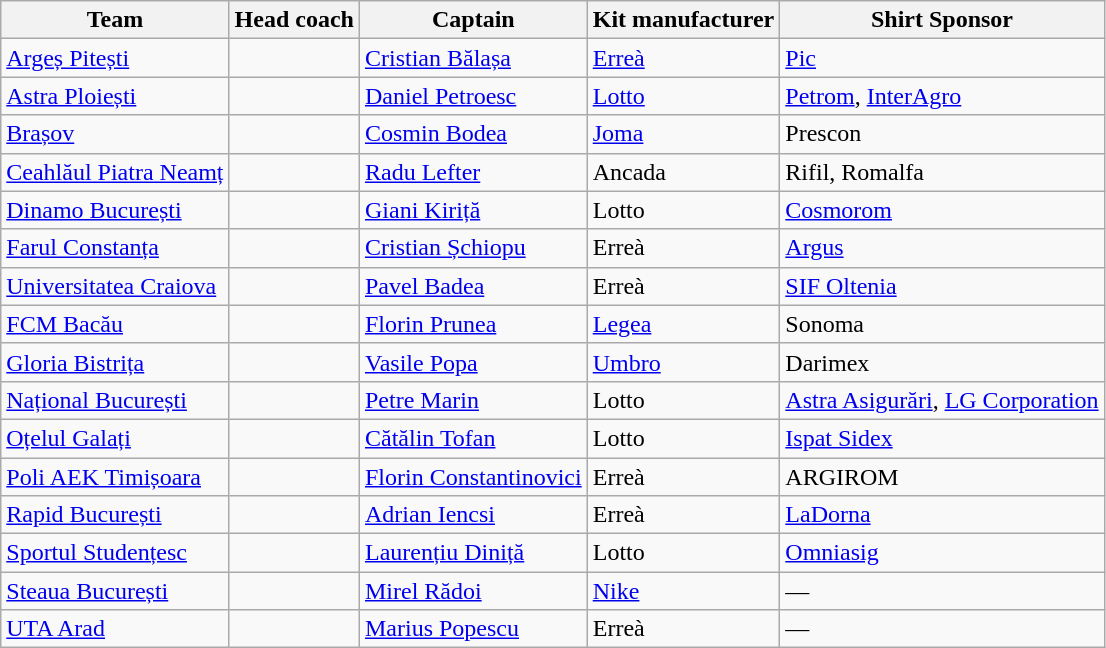<table class="wikitable sortable" style="text-align: left;">
<tr>
<th>Team</th>
<th>Head coach</th>
<th>Captain</th>
<th>Kit manufacturer</th>
<th>Shirt Sponsor</th>
</tr>
<tr>
<td><a href='#'>Argeș Pitești</a></td>
<td> </td>
<td> <a href='#'>Cristian Bălașa</a></td>
<td><a href='#'>Erreà</a></td>
<td><a href='#'>Pic</a></td>
</tr>
<tr>
<td><a href='#'>Astra Ploiești</a></td>
<td> </td>
<td> <a href='#'>Daniel Petroesc</a></td>
<td><a href='#'>Lotto</a></td>
<td><a href='#'>Petrom</a>, <a href='#'>InterAgro</a></td>
</tr>
<tr>
<td><a href='#'>Brașov</a></td>
<td> </td>
<td> <a href='#'>Cosmin Bodea</a></td>
<td><a href='#'>Joma</a></td>
<td>Prescon</td>
</tr>
<tr>
<td><a href='#'>Ceahlăul Piatra Neamț</a></td>
<td> </td>
<td> <a href='#'>Radu Lefter</a></td>
<td>Ancada</td>
<td>Rifil, Romalfa</td>
</tr>
<tr>
<td><a href='#'>Dinamo București</a></td>
<td> </td>
<td> <a href='#'>Giani Kiriță</a></td>
<td>Lotto</td>
<td><a href='#'>Cosmorom</a></td>
</tr>
<tr>
<td><a href='#'>Farul Constanța</a></td>
<td> </td>
<td> <a href='#'>Cristian Șchiopu</a></td>
<td>Erreà</td>
<td><a href='#'>Argus</a></td>
</tr>
<tr>
<td><a href='#'>Universitatea Craiova</a></td>
<td> </td>
<td> <a href='#'>Pavel Badea</a></td>
<td>Erreà</td>
<td><a href='#'>SIF Oltenia</a></td>
</tr>
<tr>
<td><a href='#'>FCM Bacău</a></td>
<td> </td>
<td> <a href='#'>Florin Prunea</a></td>
<td><a href='#'>Legea</a></td>
<td>Sonoma</td>
</tr>
<tr>
<td><a href='#'>Gloria Bistrița</a></td>
<td> </td>
<td> <a href='#'>Vasile Popa</a></td>
<td><a href='#'>Umbro</a></td>
<td>Darimex</td>
</tr>
<tr>
<td><a href='#'>Național București</a></td>
<td> </td>
<td> <a href='#'>Petre Marin</a></td>
<td>Lotto</td>
<td><a href='#'>Astra Asigurări</a>, <a href='#'>LG Corporation</a></td>
</tr>
<tr>
<td><a href='#'>Oțelul Galați</a></td>
<td> </td>
<td> <a href='#'>Cătălin Tofan</a></td>
<td>Lotto</td>
<td><a href='#'>Ispat Sidex</a></td>
</tr>
<tr>
<td><a href='#'>Poli AEK Timișoara</a></td>
<td> </td>
<td> <a href='#'>Florin Constantinovici</a></td>
<td>Erreà</td>
<td>ARGIROM</td>
</tr>
<tr>
<td><a href='#'>Rapid București</a></td>
<td> </td>
<td> <a href='#'>Adrian Iencsi</a></td>
<td>Erreà</td>
<td><a href='#'>LaDorna</a></td>
</tr>
<tr>
<td><a href='#'>Sportul Studențesc</a></td>
<td> </td>
<td> <a href='#'>Laurențiu Diniță</a></td>
<td>Lotto</td>
<td><a href='#'>Omniasig</a></td>
</tr>
<tr>
<td><a href='#'>Steaua București</a></td>
<td> </td>
<td> <a href='#'>Mirel Rădoi</a></td>
<td><a href='#'>Nike</a></td>
<td>—</td>
</tr>
<tr>
<td><a href='#'>UTA Arad</a></td>
<td> </td>
<td> <a href='#'>Marius Popescu</a></td>
<td>Erreà</td>
<td>—</td>
</tr>
</table>
